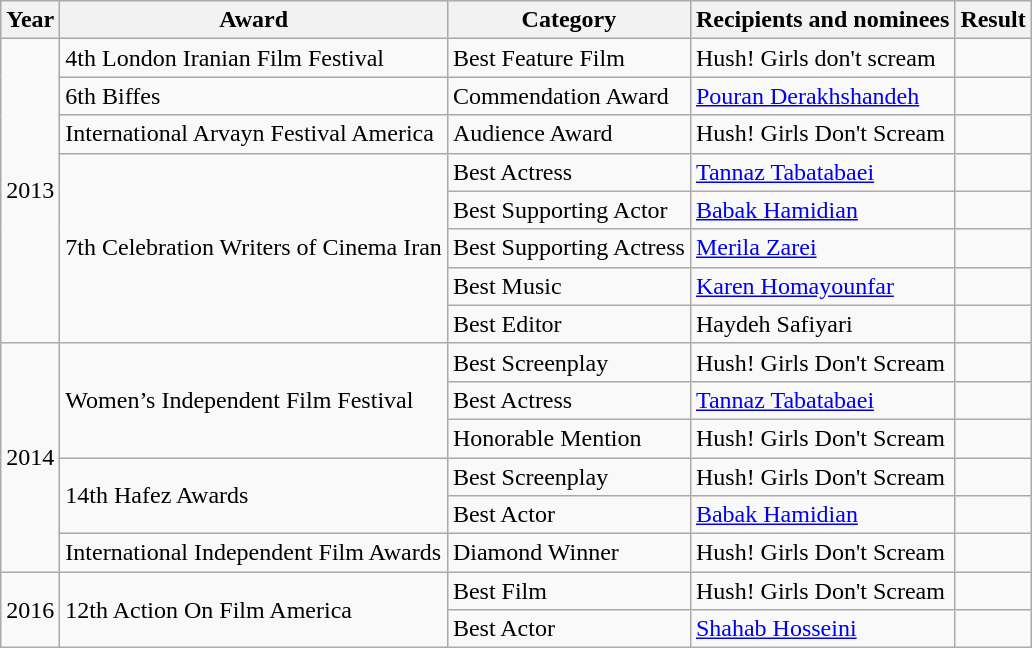<table class="wikitable">
<tr>
<th>Year</th>
<th>Award</th>
<th>Category</th>
<th>Recipients and nominees</th>
<th>Result</th>
</tr>
<tr>
<td rowspan="8">2013</td>
<td>4th London Iranian Film Festival</td>
<td>Best Feature Film</td>
<td>Hush! Girls don't scream</td>
<td></td>
</tr>
<tr>
<td>6th Biffes</td>
<td>Commendation Award</td>
<td><a href='#'>Pouran Derakhshandeh</a></td>
<td></td>
</tr>
<tr>
<td>International Arvayn Festival America</td>
<td>Audience Award</td>
<td>Hush! Girls Don't Scream</td>
<td></td>
</tr>
<tr>
<td rowspan="5">7th Celebration Writers of Cinema Iran</td>
<td>Best Actress</td>
<td><a href='#'>Tannaz Tabatabaei</a></td>
<td></td>
</tr>
<tr>
<td>Best Supporting Actor</td>
<td><a href='#'>Babak Hamidian</a></td>
<td></td>
</tr>
<tr>
<td>Best Supporting Actress</td>
<td><a href='#'>Merila Zarei</a></td>
<td></td>
</tr>
<tr>
<td>Best Music</td>
<td><a href='#'>Karen Homayounfar</a></td>
<td></td>
</tr>
<tr>
<td>Best Editor</td>
<td>Haydeh Safiyari</td>
<td></td>
</tr>
<tr>
<td rowspan="6">2014</td>
<td rowspan="3">Women’s Independent Film Festival</td>
<td>Best Screenplay</td>
<td>Hush! Girls Don't Scream</td>
<td></td>
</tr>
<tr>
<td>Best Actress</td>
<td><a href='#'>Tannaz Tabatabaei</a></td>
<td></td>
</tr>
<tr>
<td>Honorable Mention</td>
<td>Hush! Girls Don't Scream</td>
<td></td>
</tr>
<tr>
<td rowspan="2">14th Hafez Awards</td>
<td>Best Screenplay</td>
<td>Hush! Girls Don't Scream</td>
<td></td>
</tr>
<tr>
<td>Best Actor</td>
<td><a href='#'>Babak Hamidian</a></td>
<td></td>
</tr>
<tr>
<td>International Independent Film Awards</td>
<td>Diamond Winner</td>
<td>Hush! Girls Don't Scream</td>
<td></td>
</tr>
<tr>
<td rowspan="2">2016</td>
<td rowspan="2">12th Action On Film America</td>
<td>Best Film</td>
<td>Hush! Girls Don't Scream</td>
<td></td>
</tr>
<tr>
<td>Best Actor</td>
<td><a href='#'>Shahab Hosseini</a></td>
<td></td>
</tr>
</table>
